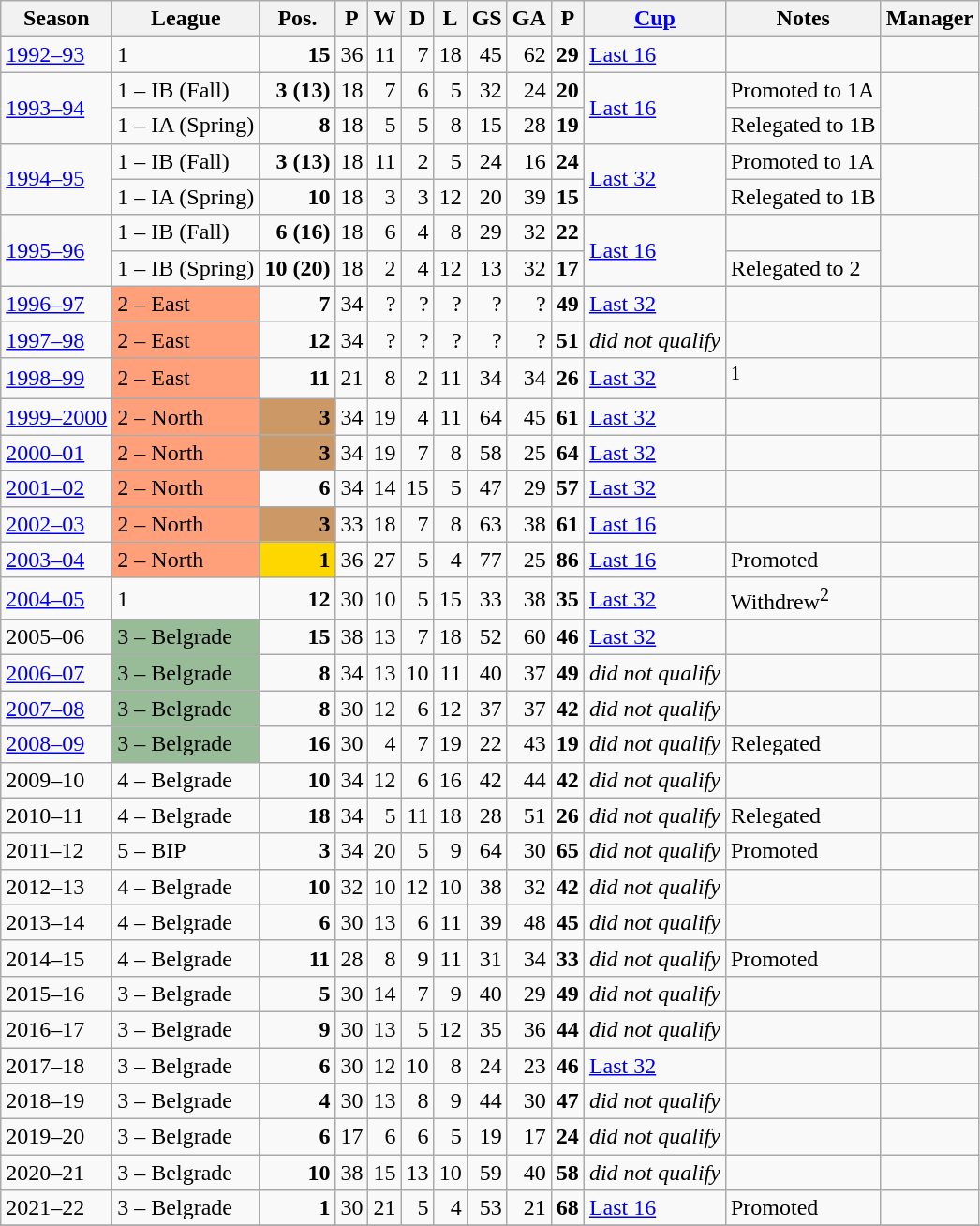<table class="wikitable">
<tr>
<th>Season</th>
<th>League</th>
<th>Pos.</th>
<th>P</th>
<th>W</th>
<th>D</th>
<th>L</th>
<th>GS</th>
<th>GA</th>
<th>P</th>
<th><a href='#'>Cup</a></th>
<th>Notes</th>
<th>Manager</th>
</tr>
<tr>
<td><a href='#'>1992–93</a></td>
<td>1</td>
<td align=right><strong>15</strong></td>
<td align=right>36</td>
<td align=right>11</td>
<td align=right>7</td>
<td align=right>18</td>
<td align=right>45</td>
<td align=right>62</td>
<td align=right><strong>29</strong></td>
<td><a href='#'>Last 16</a></td>
<td></td>
<td></td>
</tr>
<tr>
<td rowspan="2"><a href='#'>1993–94</a></td>
<td>1 – IB (Fall)</td>
<td align=right><strong>3 (13)</strong></td>
<td align=right>18</td>
<td align=right>7</td>
<td align=right>6</td>
<td align=right>5</td>
<td align=right>32</td>
<td align=right>24</td>
<td align=right><strong>20</strong></td>
<td rowspan="2"><a href='#'>Last 16</a></td>
<td>Promoted to 1A</td>
<td rowspan="2"></td>
</tr>
<tr>
<td>1 – IA (Spring)</td>
<td align=right><strong>8</strong></td>
<td align=right>18</td>
<td align=right>5</td>
<td align=right>5</td>
<td align=right>8</td>
<td align=right>15</td>
<td align=right>28</td>
<td align=right><strong>19</strong></td>
<td>Relegated to 1B</td>
</tr>
<tr>
<td rowspan="2"><a href='#'>1994–95</a></td>
<td>1 – IB (Fall)</td>
<td align=right><strong>3 (13)</strong></td>
<td align=right>18</td>
<td align=right>11</td>
<td align=right>2</td>
<td align=right>5</td>
<td align=right>24</td>
<td align=right>16</td>
<td align=right><strong>24</strong></td>
<td rowspan="2"><a href='#'>Last 32</a></td>
<td>Promoted to 1A</td>
<td rowspan="2"></td>
</tr>
<tr>
<td>1 – IA (Spring)</td>
<td align=right><strong>10</strong></td>
<td align=right>18</td>
<td align=right>3</td>
<td align=right>3</td>
<td align=right>12</td>
<td align=right>20</td>
<td align=right>39</td>
<td align=right><strong>15</strong></td>
<td>Relegated to 1B</td>
</tr>
<tr>
<td rowspan="2"><a href='#'>1995–96</a></td>
<td>1 – IB (Fall)</td>
<td align=right><strong>6 (16)</strong></td>
<td align=right>18</td>
<td align=right>6</td>
<td align=right>4</td>
<td align=right>8</td>
<td align=right>29</td>
<td align=right>32</td>
<td align=right><strong>22</strong></td>
<td rowspan="2"><a href='#'>Last 16</a></td>
<td></td>
<td rowspan="2"></td>
</tr>
<tr>
<td>1 – IB (Spring)</td>
<td align=right><strong>10 (20)</strong></td>
<td align=right>18</td>
<td align=right>2</td>
<td align=right>4</td>
<td align=right>12</td>
<td align=right>13</td>
<td align=right>32</td>
<td align=right><strong>17</strong></td>
<td>Relegated to 2</td>
</tr>
<tr>
<td><a href='#'>1996–97</a></td>
<td bgcolor=#ffa07a>2 – East</td>
<td align=right><strong>7</strong></td>
<td align=right>34</td>
<td align=right>?</td>
<td align=right>?</td>
<td align=right>?</td>
<td align=right>?</td>
<td align=right>?</td>
<td align=right><strong>49</strong></td>
<td><a href='#'>Last 32</a></td>
<td></td>
<td></td>
</tr>
<tr>
<td><a href='#'>1997–98</a></td>
<td bgcolor=#ffa07a>2 – East</td>
<td align=right><strong>12</strong></td>
<td align=right>34</td>
<td align=right>?</td>
<td align=right>?</td>
<td align=right>?</td>
<td align=right>?</td>
<td align=right>?</td>
<td align=right><strong>51</strong></td>
<td><em>did not qualify</em></td>
<td></td>
<td></td>
</tr>
<tr>
<td><a href='#'>1998–99</a></td>
<td bgcolor=#ffa07a>2 – East</td>
<td align=right><strong>11</strong></td>
<td align=right>21</td>
<td align=right>8</td>
<td align=right>2</td>
<td align=right>11</td>
<td align=right>34</td>
<td align=right>34</td>
<td align=right><strong>26</strong></td>
<td><a href='#'>Last 32</a></td>
<td><sup>1</sup></td>
<td></td>
</tr>
<tr>
<td><a href='#'>1999–2000</a></td>
<td bgcolor=#ffa07a>2 – North</td>
<td align=right bgcolor=#cc9966><strong>3</strong></td>
<td align=right>34</td>
<td align=right>19</td>
<td align=right>4</td>
<td align=right>11</td>
<td align=right>64</td>
<td align=right>45</td>
<td align=right><strong>61</strong></td>
<td><a href='#'>Last 32</a></td>
<td></td>
<td></td>
</tr>
<tr>
<td><a href='#'>2000–01</a></td>
<td bgcolor=#ffa07a>2 – North</td>
<td align=right bgcolor=#cc9966><strong>3</strong></td>
<td align=right>34</td>
<td align=right>19</td>
<td align=right>7</td>
<td align=right>8</td>
<td align=right>58</td>
<td align=right>25</td>
<td align=right><strong>64</strong></td>
<td><a href='#'>Last 32</a></td>
<td></td>
<td></td>
</tr>
<tr>
<td><a href='#'>2001–02</a></td>
<td bgcolor=#ffa07a>2 – North</td>
<td align=right><strong>6</strong></td>
<td align=right>34</td>
<td align=right>14</td>
<td align=right>15</td>
<td align=right>5</td>
<td align=right>47</td>
<td align=right>29</td>
<td align=right><strong>57</strong></td>
<td><a href='#'>Last 32</a></td>
<td></td>
<td></td>
</tr>
<tr>
<td><a href='#'>2002–03</a></td>
<td bgcolor=#ffa07a>2 – North</td>
<td align=right bgcolor=#cc9966><strong>3</strong></td>
<td align=right>33</td>
<td align=right>18</td>
<td align=right>7</td>
<td align=right>8</td>
<td align=right>63</td>
<td align=right>38</td>
<td align=right><strong>61</strong></td>
<td><a href='#'>Last 16</a></td>
<td></td>
<td></td>
</tr>
<tr>
<td><a href='#'>2003–04</a></td>
<td bgcolor=#ffa07a>2 – North</td>
<td align=right bgcolor=gold><strong>1</strong></td>
<td align=right>36</td>
<td align=right>27</td>
<td align=right>5</td>
<td align=right>4</td>
<td align=right>77</td>
<td align=right>25</td>
<td align=right><strong>86</strong></td>
<td><a href='#'>Last 16</a></td>
<td>Promoted</td>
<td></td>
</tr>
<tr>
<td><a href='#'>2004–05</a></td>
<td>1</td>
<td align=right><strong>12</strong></td>
<td align=right>30</td>
<td align=right>10</td>
<td align=right>5</td>
<td align=right>15</td>
<td align=right>33</td>
<td align=right>38</td>
<td align=right><strong>35</strong></td>
<td><a href='#'>Last 32</a></td>
<td>Withdrew<sup>2</sup></td>
<td></td>
</tr>
<tr>
<td>2005–06</td>
<td bgcolor=#98bb98>3 – Belgrade</td>
<td align=right><strong>15</strong></td>
<td align=right>38</td>
<td align=right>13</td>
<td align=right>7</td>
<td align=right>18</td>
<td align=right>52</td>
<td align=right>60</td>
<td align=right><strong>46</strong></td>
<td><a href='#'>Last 32</a></td>
<td></td>
<td></td>
</tr>
<tr>
<td><a href='#'>2006–07</a></td>
<td bgcolor=#98bb98>3 – Belgrade</td>
<td align=right><strong>8</strong></td>
<td align=right>34</td>
<td align=right>13</td>
<td align=right>10</td>
<td align=right>11</td>
<td align=right>40</td>
<td align=right>37</td>
<td align=right><strong>49</strong></td>
<td><em>did not qualify</em></td>
<td></td>
<td></td>
</tr>
<tr>
<td><a href='#'>2007–08</a></td>
<td bgcolor=#98bb98>3 – Belgrade</td>
<td align=right><strong>8</strong></td>
<td align=right>30</td>
<td align=right>12</td>
<td align=right>6</td>
<td align=right>12</td>
<td align=right>37</td>
<td align=right>37</td>
<td align=right><strong>42</strong></td>
<td><em>did not qualify</em></td>
<td></td>
<td></td>
</tr>
<tr>
<td><a href='#'>2008–09</a></td>
<td bgcolor=#98bb98>3 – Belgrade</td>
<td align=right><strong>16</strong></td>
<td align=right>30</td>
<td align=right>4</td>
<td align=right>7</td>
<td align=right>19</td>
<td align=right>22</td>
<td align=right>43</td>
<td align=right><strong>19</strong></td>
<td><em>did not qualify</em></td>
<td>Relegated</td>
<td></td>
</tr>
<tr>
<td>2009–10</td>
<td>4 – Belgrade</td>
<td align=right><strong>10</strong></td>
<td align=right>34</td>
<td align=right>12</td>
<td align=right>6</td>
<td align=right>16</td>
<td align=right>42</td>
<td align=right>44</td>
<td align=right><strong>42</strong></td>
<td><em>did not qualify</em></td>
<td></td>
<td></td>
</tr>
<tr>
<td>2010–11</td>
<td>4 – Belgrade</td>
<td align=right><strong>18</strong></td>
<td align=right>34</td>
<td align=right>5</td>
<td align=right>11</td>
<td align=right>18</td>
<td align=right>28</td>
<td align=right>51</td>
<td align=right><strong>26</strong></td>
<td><em>did not qualify</em></td>
<td>Relegated</td>
<td></td>
</tr>
<tr>
<td>2011–12</td>
<td>5 – BIP</td>
<td align=right><strong>3</strong></td>
<td align=right>34</td>
<td align=right>20</td>
<td align=right>5</td>
<td align=right>9</td>
<td align=right>64</td>
<td align=right>30</td>
<td align=right><strong>65</strong></td>
<td><em>did not qualify</em></td>
<td>Promoted</td>
<td></td>
</tr>
<tr>
<td>2012–13</td>
<td>4 – Belgrade</td>
<td align=right><strong>10</strong></td>
<td align=right>32</td>
<td align=right>10</td>
<td align=right>12</td>
<td align=right>10</td>
<td align=right>38</td>
<td align=right>32</td>
<td align=right><strong>42</strong></td>
<td><em>did not qualify</em></td>
<td></td>
<td></td>
</tr>
<tr>
<td>2013–14</td>
<td>4 – Belgrade</td>
<td align=right><strong>6</strong></td>
<td align=right>30</td>
<td align=right>13</td>
<td align=right>6</td>
<td align=right>11</td>
<td align=right>39</td>
<td align=right>48</td>
<td align=right><strong>45</strong></td>
<td><em>did not qualify</em></td>
<td></td>
<td></td>
</tr>
<tr>
<td>2014–15</td>
<td>4 – Belgrade</td>
<td align=right><strong>11</strong></td>
<td align=right>28</td>
<td align=right>8</td>
<td align=right>9</td>
<td align=right>11</td>
<td align=right>31</td>
<td align=right>34</td>
<td align=right><strong>33</strong></td>
<td><em>did not qualify</em></td>
<td>Promoted</td>
<td></td>
</tr>
<tr>
<td>2015–16</td>
<td>3 – Belgrade</td>
<td align=right><strong>5</strong></td>
<td align=right>30</td>
<td align=right>14</td>
<td align=right>7</td>
<td align=right>9</td>
<td align=right>40</td>
<td align=right>29</td>
<td align=right><strong>49</strong></td>
<td><em>did not qualify</em></td>
<td></td>
<td></td>
</tr>
<tr>
<td>2016–17</td>
<td>3 – Belgrade</td>
<td align=right><strong>9</strong></td>
<td align=right>30</td>
<td align=right>13</td>
<td align=right>5</td>
<td align=right>12</td>
<td align=right>35</td>
<td align=right>36</td>
<td align=right><strong>44</strong></td>
<td><em>did not qualify</em></td>
<td></td>
<td></td>
</tr>
<tr>
<td>2017–18</td>
<td>3 – Belgrade</td>
<td align=right><strong>6</strong></td>
<td align=right>30</td>
<td align=right>12</td>
<td align=right>10</td>
<td align=right>8</td>
<td align=right>24</td>
<td align=right>23</td>
<td align=right><strong>46</strong></td>
<td><a href='#'>Last 32</a></td>
<td></td>
<td></td>
</tr>
<tr>
<td>2018–19</td>
<td>3 – Belgrade</td>
<td align=right><strong>4</strong></td>
<td align=right>30</td>
<td align=right>13</td>
<td align=right>8</td>
<td align=right>9</td>
<td align=right>44</td>
<td align=right>30</td>
<td align=right><strong>47</strong></td>
<td><em>did not qualify</em></td>
<td></td>
<td></td>
</tr>
<tr>
<td>2019–20</td>
<td>3 – Belgrade</td>
<td align=right><strong>6</strong></td>
<td align=right>17</td>
<td align=right>6</td>
<td align=right>6</td>
<td align=right>5</td>
<td align=right>19</td>
<td align=right>17</td>
<td align=right><strong>24</strong></td>
<td><em>did not qualify</em></td>
<td></td>
<td></td>
</tr>
<tr>
<td>2020–21</td>
<td>3 – Belgrade</td>
<td align=right><strong>10</strong></td>
<td align=right>38</td>
<td align=right>15</td>
<td align=right>13</td>
<td align=right>10</td>
<td align=right>59</td>
<td align=right>40</td>
<td align=right><strong>58</strong></td>
<td><em>did not qualify</em></td>
<td></td>
<td></td>
</tr>
<tr>
<td>2021–22</td>
<td>3 – Belgrade</td>
<td align=right><strong>1</strong></td>
<td align=right>30</td>
<td align=right>21</td>
<td align=right>5</td>
<td align=right>4</td>
<td align=right>53</td>
<td align=right>21</td>
<td align=right><strong>68</strong></td>
<td><a href='#'>Last 16</a></td>
<td>Promoted</td>
<td></td>
</tr>
<tr>
</tr>
</table>
